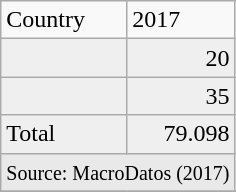<table class="wikitable">
<tr>
<td>Country</td>
<td>2017</td>
</tr>
<tr bgcolor="efefef">
<td></td>
<td align=right>20</td>
</tr>
<tr bgcolor="efefef">
<td></td>
<td align=right>35</td>
</tr>
<tr bgcolor="efefef">
<td>Total</td>
<td align=right>79.098</td>
</tr>
<tr bgcolor="efefef">
<td colspan=3 style="background:#e9e9e9;" align=center><small>Source: MacroDatos (2017)</small></td>
</tr>
<tr>
</tr>
</table>
